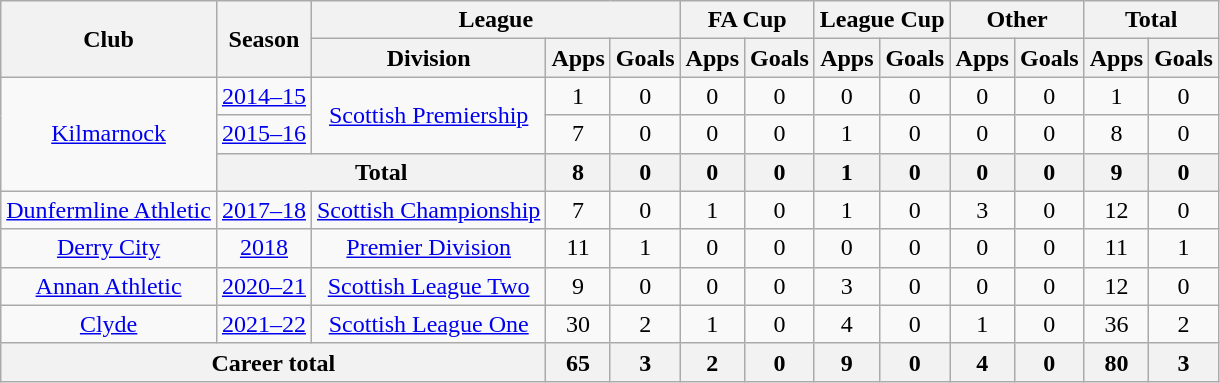<table class="wikitable" style="text-align: center">
<tr>
<th rowspan="2">Club</th>
<th rowspan="2">Season</th>
<th colspan="3">League</th>
<th colspan="2">FA Cup</th>
<th colspan="2">League Cup</th>
<th colspan="2">Other</th>
<th colspan="2">Total</th>
</tr>
<tr>
<th>Division</th>
<th>Apps</th>
<th>Goals</th>
<th>Apps</th>
<th>Goals</th>
<th>Apps</th>
<th>Goals</th>
<th>Apps</th>
<th>Goals</th>
<th>Apps</th>
<th>Goals</th>
</tr>
<tr>
<td rowspan="3"><a href='#'>Kilmarnock</a></td>
<td><a href='#'>2014–15</a></td>
<td rowspan="2"><a href='#'>Scottish Premiership</a></td>
<td>1</td>
<td>0</td>
<td>0</td>
<td>0</td>
<td>0</td>
<td>0</td>
<td>0</td>
<td>0</td>
<td>1</td>
<td>0</td>
</tr>
<tr>
<td><a href='#'>2015–16</a></td>
<td>7</td>
<td>0</td>
<td>0</td>
<td>0</td>
<td>1</td>
<td>0</td>
<td>0</td>
<td>0</td>
<td>8</td>
<td>0</td>
</tr>
<tr>
<th colspan="2">Total</th>
<th>8</th>
<th>0</th>
<th>0</th>
<th>0</th>
<th>1</th>
<th>0</th>
<th>0</th>
<th>0</th>
<th>9</th>
<th>0</th>
</tr>
<tr>
<td><a href='#'>Dunfermline Athletic</a></td>
<td><a href='#'>2017–18</a></td>
<td><a href='#'>Scottish Championship</a></td>
<td>7</td>
<td>0</td>
<td>1</td>
<td>0</td>
<td>1</td>
<td>0</td>
<td>3</td>
<td>0</td>
<td>12</td>
<td>0</td>
</tr>
<tr>
<td><a href='#'>Derry City</a></td>
<td><a href='#'>2018</a></td>
<td><a href='#'>Premier Division</a></td>
<td>11</td>
<td>1</td>
<td>0</td>
<td>0</td>
<td>0</td>
<td>0</td>
<td>0</td>
<td>0</td>
<td>11</td>
<td>1</td>
</tr>
<tr>
<td><a href='#'>Annan Athletic</a></td>
<td><a href='#'>2020–21</a></td>
<td><a href='#'>Scottish League Two</a></td>
<td>9</td>
<td>0</td>
<td>0</td>
<td>0</td>
<td>3</td>
<td>0</td>
<td>0</td>
<td>0</td>
<td>12</td>
<td>0</td>
</tr>
<tr>
<td><a href='#'>Clyde</a></td>
<td><a href='#'>2021–22</a></td>
<td><a href='#'>Scottish League One</a></td>
<td>30</td>
<td>2</td>
<td>1</td>
<td>0</td>
<td>4</td>
<td>0</td>
<td>1</td>
<td>0</td>
<td>36</td>
<td>2</td>
</tr>
<tr>
<th colspan="3">Career total</th>
<th>65</th>
<th>3</th>
<th>2</th>
<th>0</th>
<th>9</th>
<th>0</th>
<th>4</th>
<th>0</th>
<th>80</th>
<th>3</th>
</tr>
</table>
